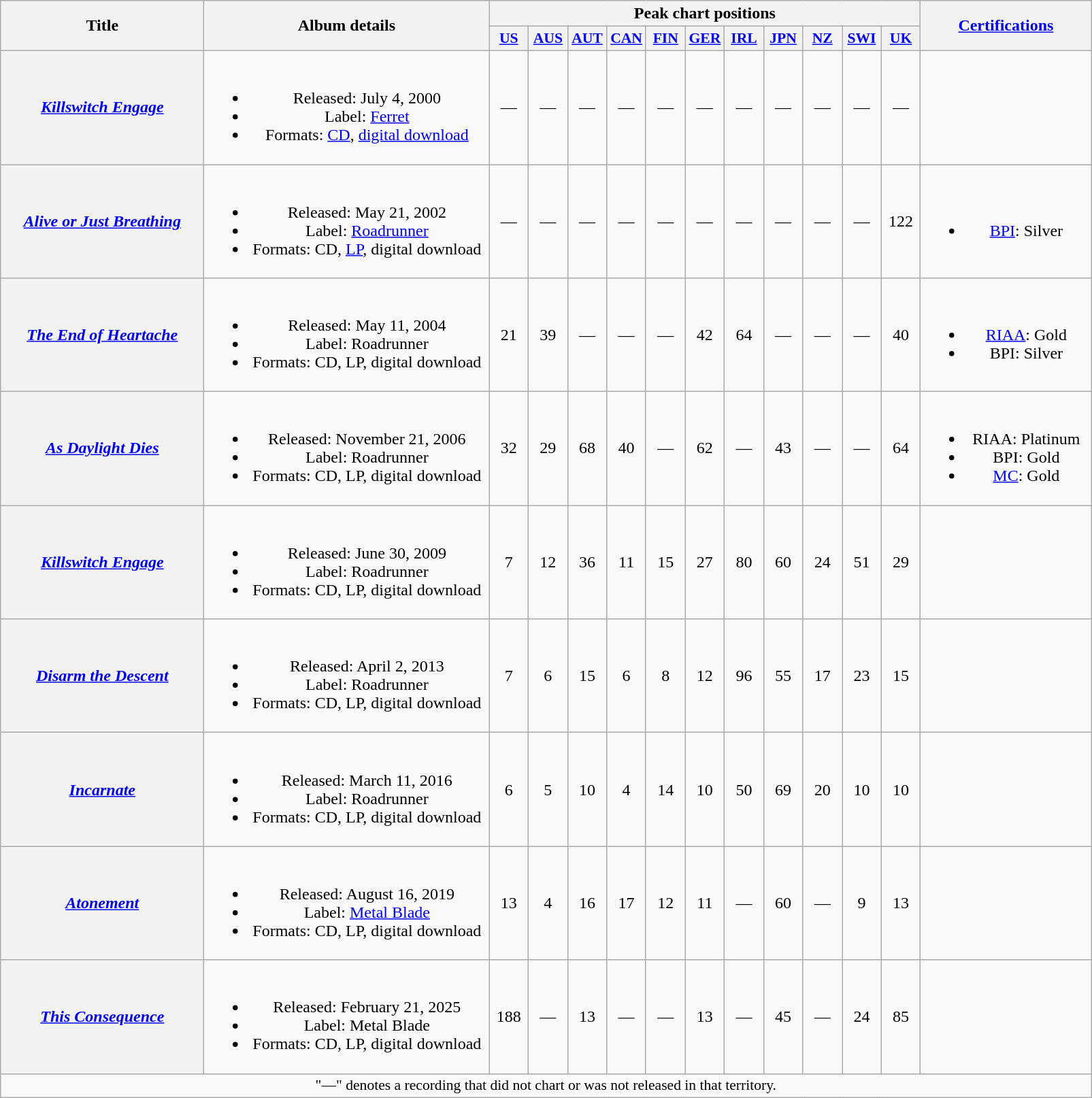<table class="wikitable plainrowheaders" style="text-align:center;" border="1">
<tr>
<th scope="col" rowspan="2" style="width:12em;">Title</th>
<th scope="col" rowspan="2" style="width:17em;">Album details</th>
<th scope="col" colspan="11">Peak chart positions</th>
<th scope="col" rowspan="2" style="width:10em;"><a href='#'>Certifications</a></th>
</tr>
<tr>
<th scope="col" style="width:2.2em;font-size:90%;"><a href='#'>US</a><br></th>
<th scope="col" style="width:2.2em;font-size:90%;"><a href='#'>AUS</a><br></th>
<th scope="col" style="width:2.2em;font-size:90%;"><a href='#'>AUT</a><br></th>
<th scope="col" style="width:2.2em;font-size:90%;"><a href='#'>CAN</a><br></th>
<th scope="col" style="width:2.2em;font-size:90%;"><a href='#'>FIN</a><br></th>
<th scope="col" style="width:2.2em;font-size:90%;"><a href='#'>GER</a><br></th>
<th scope="col" style="width:2.2em;font-size:90%;"><a href='#'>IRL</a><br></th>
<th scope="col" style="width:2.2em;font-size:90%;"><a href='#'>JPN</a><br></th>
<th scope="col" style="width:2.2em;font-size:90%;"><a href='#'>NZ</a><br></th>
<th scope="col" style="width:2.2em;font-size:90%;"><a href='#'>SWI</a><br></th>
<th scope="col" style="width:2.2em;font-size:90%;"><a href='#'>UK</a><br></th>
</tr>
<tr>
<th scope="row"><em><a href='#'>Killswitch Engage</a></em></th>
<td><br><ul><li>Released: July 4, 2000</li><li>Label: <a href='#'>Ferret</a></li><li>Formats: <a href='#'>CD</a>, <a href='#'>digital download</a></li></ul></td>
<td>—</td>
<td>—</td>
<td>—</td>
<td>—</td>
<td>—</td>
<td>—</td>
<td>—</td>
<td>—</td>
<td>—</td>
<td>—</td>
<td>—</td>
<td></td>
</tr>
<tr>
<th scope="row"><em><a href='#'>Alive or Just Breathing</a></em></th>
<td><br><ul><li>Released: May 21, 2002</li><li>Label: <a href='#'>Roadrunner</a></li><li>Formats: CD, <a href='#'>LP</a>, digital download</li></ul></td>
<td>—</td>
<td>—</td>
<td>—</td>
<td>—</td>
<td>—</td>
<td>—</td>
<td>—</td>
<td>—</td>
<td>—</td>
<td>—</td>
<td>122</td>
<td><br><ul><li><a href='#'>BPI</a>: Silver</li></ul></td>
</tr>
<tr>
<th scope="row"><em><a href='#'>The End of Heartache</a></em></th>
<td><br><ul><li>Released: May 11, 2004</li><li>Label: Roadrunner</li><li>Formats: CD, LP, digital download</li></ul></td>
<td>21</td>
<td>39</td>
<td>—</td>
<td>—</td>
<td>—</td>
<td>42</td>
<td>64</td>
<td>—</td>
<td>—</td>
<td>—</td>
<td>40</td>
<td><br><ul><li><a href='#'>RIAA</a>: Gold</li><li>BPI: Silver</li></ul></td>
</tr>
<tr>
<th scope="row"><em><a href='#'>As Daylight Dies</a></em></th>
<td><br><ul><li>Released: November 21, 2006</li><li>Label: Roadrunner</li><li>Formats: CD, LP, digital download</li></ul></td>
<td>32</td>
<td>29</td>
<td>68</td>
<td>40</td>
<td>—</td>
<td>62</td>
<td>—</td>
<td>43</td>
<td>—</td>
<td>—</td>
<td>64</td>
<td><br><ul><li>RIAA: Platinum</li><li>BPI: Gold</li><li><a href='#'>MC</a>: Gold</li></ul></td>
</tr>
<tr>
<th scope="row"><em><a href='#'>Killswitch Engage</a></em></th>
<td><br><ul><li>Released: June 30, 2009</li><li>Label: Roadrunner</li><li>Formats: CD, LP, digital download</li></ul></td>
<td>7</td>
<td>12</td>
<td>36</td>
<td>11</td>
<td>15</td>
<td>27</td>
<td>80</td>
<td>60</td>
<td>24</td>
<td>51</td>
<td>29</td>
<td></td>
</tr>
<tr>
<th scope="row"><em><a href='#'>Disarm the Descent</a></em></th>
<td><br><ul><li>Released: April 2, 2013</li><li>Label: Roadrunner</li><li>Formats: CD, LP, digital download</li></ul></td>
<td>7</td>
<td>6</td>
<td>15</td>
<td>6</td>
<td>8</td>
<td>12</td>
<td>96</td>
<td>55</td>
<td>17</td>
<td>23</td>
<td>15</td>
<td></td>
</tr>
<tr>
<th scope="row"><em><a href='#'>Incarnate</a></em></th>
<td><br><ul><li>Released: March 11, 2016</li><li>Label: Roadrunner</li><li>Formats: CD, LP, digital download</li></ul></td>
<td>6</td>
<td>5</td>
<td>10</td>
<td>4</td>
<td>14</td>
<td>10</td>
<td>50</td>
<td>69</td>
<td>20</td>
<td>10</td>
<td>10</td>
<td></td>
</tr>
<tr>
<th scope="row"><em><a href='#'>Atonement</a></em></th>
<td><br><ul><li>Released: August 16, 2019</li><li>Label: <a href='#'>Metal Blade</a></li><li>Formats: CD, LP, digital download</li></ul></td>
<td>13</td>
<td>4</td>
<td>16</td>
<td>17</td>
<td>12</td>
<td>11</td>
<td>—</td>
<td>60</td>
<td>—</td>
<td>9</td>
<td>13</td>
<td></td>
</tr>
<tr>
<th scope="row"><em><a href='#'>This Consequence</a></em></th>
<td><br><ul><li>Released: February 21, 2025</li><li>Label: Metal Blade</li><li>Formats: CD, LP, digital download</li></ul></td>
<td>188</td>
<td>—</td>
<td>13</td>
<td>—</td>
<td>—</td>
<td>13</td>
<td>—</td>
<td>45</td>
<td>—</td>
<td>24</td>
<td>85</td>
<td></td>
</tr>
<tr>
<td colspan="14" style="font-size:90%">"—" denotes a recording that did not chart or was not released in that territory.</td>
</tr>
</table>
